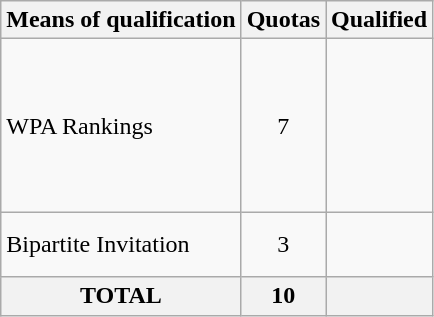<table class = "wikitable">
<tr>
<th>Means of qualification</th>
<th>Quotas</th>
<th>Qualified</th>
</tr>
<tr>
<td>WPA Rankings</td>
<td align="center">7</td>
<td><br><br><br><br><br><br></td>
</tr>
<tr>
<td>Bipartite Invitation</td>
<td align="center">3</td>
<td><br><br></td>
</tr>
<tr>
<th>TOTAL</th>
<th>10</th>
<th></th>
</tr>
</table>
